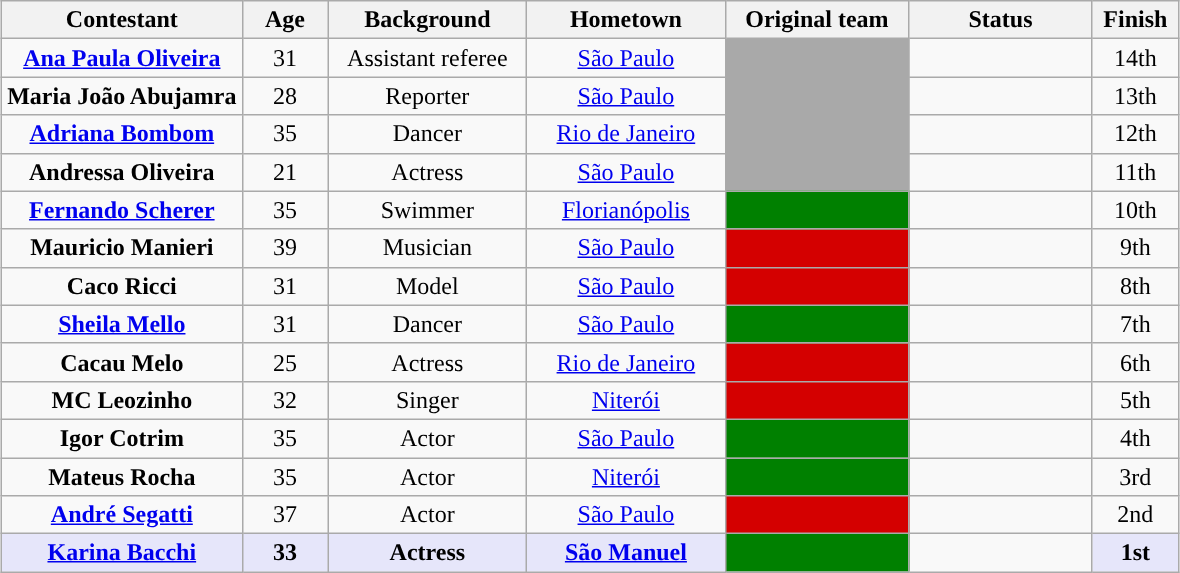<table class= "wikitable sortable" style="text-align: center; margin:auto; align: center">
<tr>
<th width=150>Contestant</th>
<th width=050>Age</th>
<th width=125>Background</th>
<th width=125>Hometown</th>
<th width=115>Original team</th>
<th width=115>Status</th>
<th width=050>Finish</th>
</tr>
<tr>
<td><strong><a href='#'>Ana Paula Oliveira</a></strong></td>
<td>31</td>
<td>Assistant referee</td>
<td><a href='#'>São Paulo</a></td>
<td bgcolor=A9A9A9 rowspan=4></td>
<td><br></td>
<td>14th</td>
</tr>
<tr>
<td nowrap><strong>Maria João Abujamra</strong></td>
<td>28</td>
<td>Reporter</td>
<td><a href='#'>São Paulo</a></td>
<td><br></td>
<td>13th</td>
</tr>
<tr>
<td><strong><a href='#'>Adriana Bombom</a></strong></td>
<td>35</td>
<td>Dancer</td>
<td><a href='#'>Rio de Janeiro</a></td>
<td><br></td>
<td>12th</td>
</tr>
<tr>
<td><strong>Andressa Oliveira</strong></td>
<td>21</td>
<td>Actress</td>
<td><a href='#'>São Paulo</a></td>
<td><br></td>
<td>11th</td>
</tr>
<tr>
<td><strong><a href='#'>Fernando Scherer</a></strong></td>
<td>35</td>
<td>Swimmer</td>
<td><a href='#'>Florianópolis</a></td>
<td bgcolor=008000></td>
<td><br></td>
<td>10th</td>
</tr>
<tr>
<td><strong>Mauricio Manieri</strong></td>
<td>39</td>
<td>Musician</td>
<td><a href='#'>São Paulo</a></td>
<td bgcolor=D40000></td>
<td><br></td>
<td>9th</td>
</tr>
<tr>
<td><strong>Caco Ricci</strong></td>
<td>31</td>
<td>Model</td>
<td><a href='#'>São Paulo</a></td>
<td bgcolor=D40000></td>
<td><br></td>
<td>8th</td>
</tr>
<tr>
<td><strong><a href='#'>Sheila Mello</a></strong></td>
<td>31</td>
<td>Dancer</td>
<td><a href='#'>São Paulo</a></td>
<td bgcolor=008000></td>
<td><br></td>
<td>7th</td>
</tr>
<tr>
<td><strong>Cacau Melo</strong></td>
<td>25</td>
<td>Actress</td>
<td><a href='#'>Rio de Janeiro</a></td>
<td bgcolor=D40000></td>
<td><br></td>
<td>6th</td>
</tr>
<tr>
<td><strong>MC Leozinho</strong></td>
<td>32</td>
<td>Singer</td>
<td><a href='#'>Niterói</a></td>
<td bgcolor=D40000></td>
<td><br></td>
<td>5th</td>
</tr>
<tr>
<td><strong>Igor Cotrim</strong></td>
<td>35</td>
<td>Actor</td>
<td><a href='#'>São Paulo</a></td>
<td bgcolor=008000></td>
<td><br></td>
<td>4th</td>
</tr>
<tr>
<td><strong>Mateus Rocha</strong></td>
<td>35</td>
<td>Actor</td>
<td><a href='#'>Niterói</a></td>
<td bgcolor=008000></td>
<td><br></td>
<td>3rd</td>
</tr>
<tr>
<td><strong><a href='#'>André Segatti</a></strong></td>
<td>37</td>
<td>Actor</td>
<td><a href='#'>São Paulo</a></td>
<td bgcolor=D40000></td>
<td><br></td>
<td>2nd</td>
</tr>
<tr>
<td bgcolor="E6E6FA" nowrap><strong><a href='#'>Karina Bacchi</a></strong></td>
<td bgcolor="E6E6FA"><strong>33</strong></td>
<td bgcolor="E6E6FA"><strong>Actress</strong></td>
<td bgcolor="E6E6FA"><strong><a href='#'>São Manuel</a></strong></td>
<td bgcolor=008000></td>
<td><br></td>
<td bgcolor="E6E6FA"><strong>1st</strong></td>
</tr>
</table>
